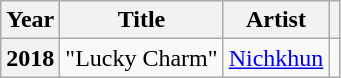<table class="wikitable plainrowheaders">
<tr>
<th scope="col">Year</th>
<th scope="col">Title</th>
<th scope="col">Artist</th>
<th scope="col" class="unsortable"></th>
</tr>
<tr>
<th scope="row">2018</th>
<td>"Lucky Charm"</td>
<td><a href='#'>Nichkhun</a></td>
<td style="text-align:center"></td>
</tr>
</table>
